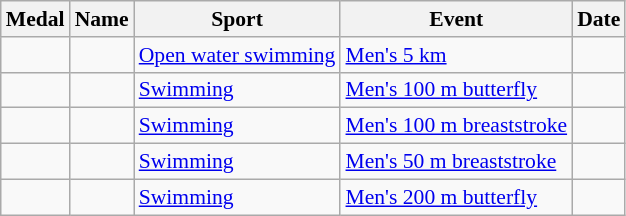<table class="wikitable sortable" style="font-size:90%">
<tr>
<th>Medal</th>
<th>Name</th>
<th>Sport</th>
<th>Event</th>
<th>Date</th>
</tr>
<tr>
<td></td>
<td></td>
<td><a href='#'>Open water swimming</a></td>
<td><a href='#'>Men's 5 km</a></td>
<td></td>
</tr>
<tr>
<td></td>
<td></td>
<td><a href='#'>Swimming</a></td>
<td><a href='#'>Men's 100 m butterfly</a></td>
<td></td>
</tr>
<tr>
<td></td>
<td></td>
<td><a href='#'>Swimming</a></td>
<td><a href='#'>Men's 100 m breaststroke</a></td>
<td></td>
</tr>
<tr>
<td></td>
<td></td>
<td><a href='#'>Swimming</a></td>
<td><a href='#'>Men's 50 m breaststroke</a></td>
<td></td>
</tr>
<tr>
<td></td>
<td></td>
<td><a href='#'>Swimming</a></td>
<td><a href='#'>Men's 200 m butterfly</a></td>
<td></td>
</tr>
</table>
